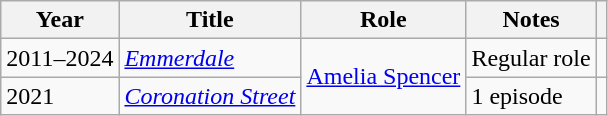<table class="wikitable">
<tr>
<th>Year</th>
<th>Title</th>
<th>Role</th>
<th>Notes</th>
<th></th>
</tr>
<tr>
<td>2011–2024</td>
<td><em><a href='#'>Emmerdale</a></em></td>
<td rowspan="2"><a href='#'>Amelia Spencer</a></td>
<td>Regular role</td>
<td align="center"></td>
</tr>
<tr>
<td>2021</td>
<td><em><a href='#'>Coronation Street</a></em></td>
<td>1 episode</td>
<td align="center"></td>
</tr>
</table>
